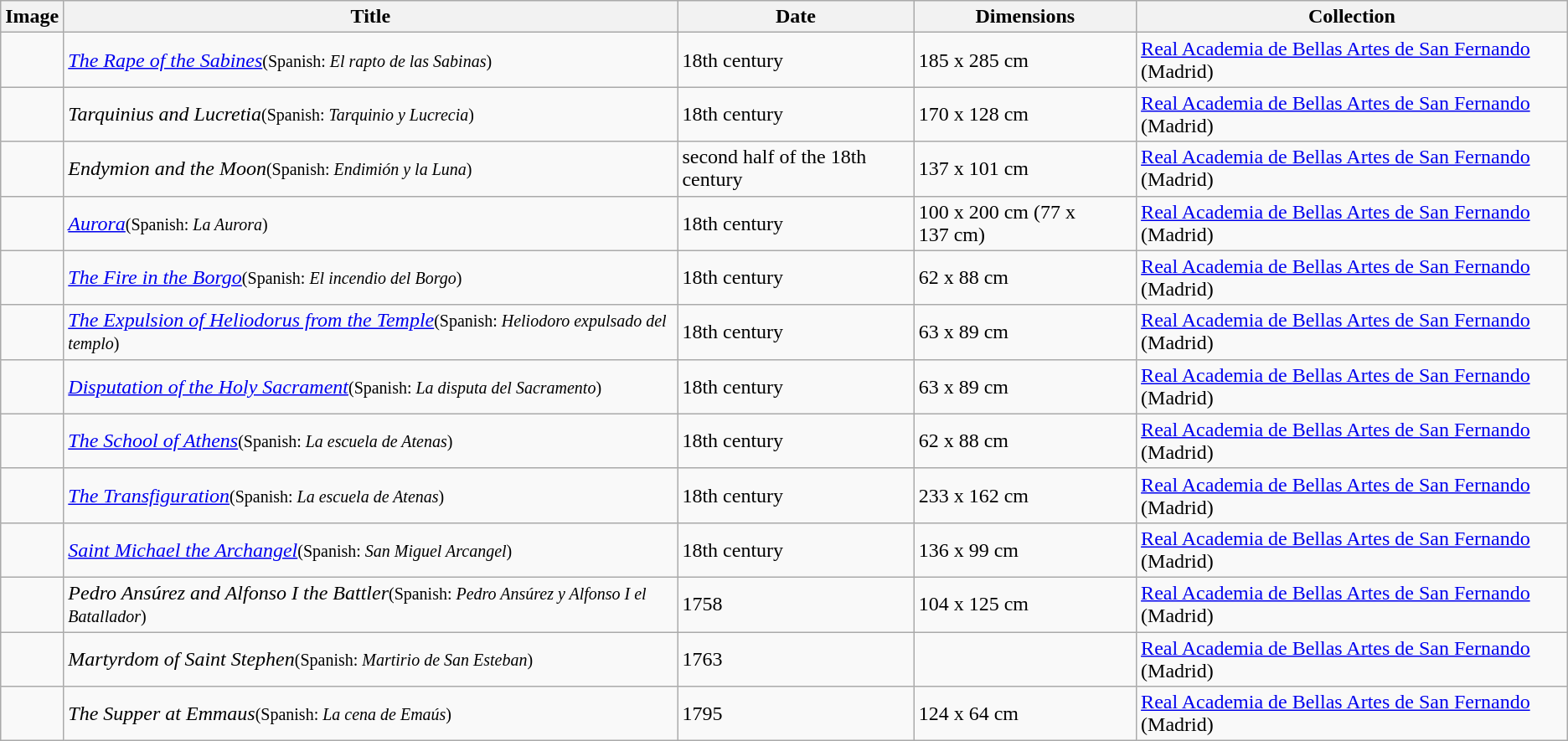<table class="wikitable">
<tr>
<th>Image</th>
<th>Title</th>
<th>Date</th>
<th>Dimensions</th>
<th>Collection</th>
</tr>
<tr>
<td></td>
<td><em><a href='#'>The Rape of the Sabines</a></em><small>(Spanish: <em>El rapto de las Sabinas</em>)</small></td>
<td>18th century</td>
<td>185 x 285 cm</td>
<td><a href='#'>Real Academia de Bellas Artes de San Fernando</a> (Madrid)</td>
</tr>
<tr>
<td></td>
<td><em>Tarquinius and Lucretia</em><small>(Spanish: <em>Tarquinio y Lucrecia</em>)</small></td>
<td>18th century</td>
<td>170 x 128 cm</td>
<td><a href='#'>Real Academia de Bellas Artes de San Fernando</a> (Madrid)</td>
</tr>
<tr>
<td></td>
<td><em>Endymion and the Moon</em><small>(Spanish: <em>Endimión y la Luna</em>)</small></td>
<td>second half of the 18th century</td>
<td>137 x 101 cm</td>
<td><a href='#'>Real Academia de Bellas Artes de San Fernando</a> (Madrid)</td>
</tr>
<tr>
<td></td>
<td><a href='#'><em>Aurora</em></a><small>(Spanish: <em>La Aurora</em>)</small></td>
<td>18th century</td>
<td>100 x 200 cm (77 x 137 cm)</td>
<td><a href='#'>Real Academia de Bellas Artes de San Fernando</a> (Madrid)</td>
</tr>
<tr>
<td></td>
<td><em><a href='#'>The Fire in the Borgo</a></em><small>(Spanish: <em>El incendio del Borgo</em>)</small></td>
<td>18th century</td>
<td>62 x 88 cm</td>
<td><a href='#'>Real Academia de Bellas Artes de San Fernando</a> (Madrid)</td>
</tr>
<tr>
<td></td>
<td><em><a href='#'>The Expulsion of Heliodorus from the Temple</a></em><small>(Spanish: <em>Heliodoro expulsado del templo</em>)</small></td>
<td>18th century</td>
<td>63 x 89 cm</td>
<td><a href='#'>Real Academia de Bellas Artes de San Fernando</a> (Madrid)</td>
</tr>
<tr>
<td></td>
<td><em><a href='#'>Disputation of the Holy Sacrament</a></em><small>(Spanish: <em>La disputa del Sacramento</em>)</small></td>
<td>18th century</td>
<td>63 x 89 cm</td>
<td><a href='#'>Real Academia de Bellas Artes de San Fernando</a> (Madrid)</td>
</tr>
<tr>
<td></td>
<td><em><a href='#'>The School of Athens</a></em><small>(Spanish: <em>La escuela de Atenas</em>)</small></td>
<td>18th century</td>
<td>62 x 88 cm</td>
<td><a href='#'>Real Academia de Bellas Artes de San Fernando</a> (Madrid)</td>
</tr>
<tr>
<td></td>
<td><a href='#'><em>The Transfiguration</em></a><small>(Spanish: <em>La escuela de Atenas</em>)</small></td>
<td>18th century</td>
<td>233 x 162 cm</td>
<td><a href='#'>Real Academia de Bellas Artes de San Fernando</a> (Madrid)</td>
</tr>
<tr>
<td></td>
<td><em><a href='#'>Saint Michael the Archangel</a></em><small>(Spanish: <em>San Miguel Arcangel</em>)</small></td>
<td>18th century</td>
<td>136 x 99 cm</td>
<td><a href='#'>Real Academia de Bellas Artes de San Fernando</a> (Madrid)</td>
</tr>
<tr>
<td></td>
<td><em>Pedro Ansúrez and Alfonso I the Battler</em><small>(Spanish: <em>Pedro Ansúrez y Alfonso I el Batallador</em>)</small></td>
<td>1758</td>
<td>104 x 125 cm</td>
<td><a href='#'>Real Academia de Bellas Artes de San Fernando</a> (Madrid)</td>
</tr>
<tr>
<td></td>
<td><em>Martyrdom of Saint Stephen</em><small>(Spanish: <em>Martirio de San Esteban</em>)</small></td>
<td>1763</td>
<td></td>
<td><a href='#'>Real Academia de Bellas Artes de San Fernando</a> (Madrid)</td>
</tr>
<tr>
<td></td>
<td><em>The Supper at Emmaus</em><small>(Spanish: <em>La cena de Emaús</em>)</small></td>
<td>1795</td>
<td>124 x 64 cm</td>
<td><a href='#'>Real Academia de Bellas Artes de San Fernando</a> (Madrid)</td>
</tr>
</table>
